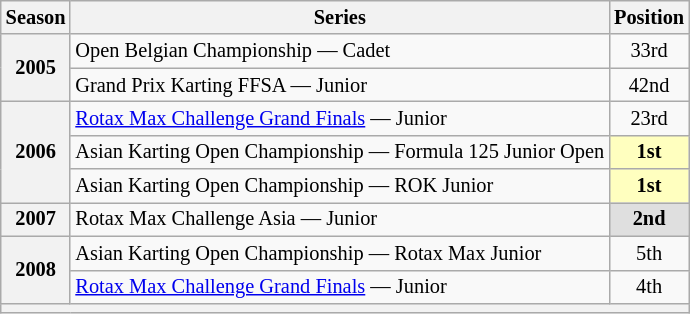<table class="wikitable" style="font-size: 85%; text-align:center">
<tr>
<th>Season</th>
<th>Series</th>
<th>Position</th>
</tr>
<tr>
<th rowspan="2">2005</th>
<td align="left">Open Belgian Championship — Cadet</td>
<td>33rd</td>
</tr>
<tr>
<td align="left">Grand Prix Karting FFSA — Junior</td>
<td>42nd</td>
</tr>
<tr>
<th rowspan="3">2006</th>
<td align="left"><a href='#'>Rotax Max Challenge Grand Finals</a> — Junior</td>
<td>23rd</td>
</tr>
<tr>
<td align="left">Asian Karting Open Championship — Formula 125 Junior Open</td>
<td style="background:#FFFFBF;"><strong>1st</strong></td>
</tr>
<tr>
<td align="left">Asian Karting Open Championship — ROK Junior</td>
<td style="background:#FFFFBF;"><strong>1st</strong></td>
</tr>
<tr>
<th>2007</th>
<td align="left">Rotax Max Challenge Asia — Junior</td>
<td style="background:#DFDFDF;"><strong>2nd</strong></td>
</tr>
<tr>
<th rowspan="2">2008</th>
<td align="left">Asian Karting Open Championship — Rotax Max Junior</td>
<td>5th</td>
</tr>
<tr>
<td align="left"><a href='#'>Rotax Max Challenge Grand Finals</a> — Junior</td>
<td>4th</td>
</tr>
<tr>
<th colspan="3"></th>
</tr>
</table>
